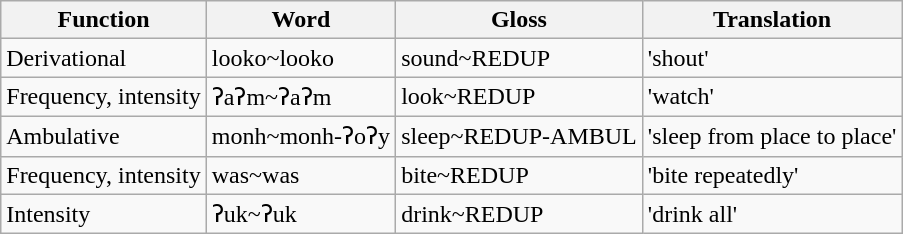<table class="wikitable">
<tr>
<th>Function</th>
<th>Word</th>
<th>Gloss</th>
<th>Translation</th>
</tr>
<tr>
<td>Derivational</td>
<td>looko~looko</td>
<td>sound~REDUP</td>
<td>'shout'</td>
</tr>
<tr>
<td>Frequency, intensity</td>
<td>ʔaʔm~ʔaʔm</td>
<td>look~REDUP</td>
<td>'watch'</td>
</tr>
<tr>
<td>Ambulative</td>
<td>monh~monh-ʔoʔy</td>
<td>sleep~REDUP-AMBUL</td>
<td>'sleep from place to place'</td>
</tr>
<tr>
<td>Frequency, intensity</td>
<td>was~was</td>
<td>bite~REDUP</td>
<td>'bite repeatedly'</td>
</tr>
<tr>
<td>Intensity</td>
<td>ʔuk~ʔuk</td>
<td>drink~REDUP</td>
<td>'drink all'</td>
</tr>
</table>
